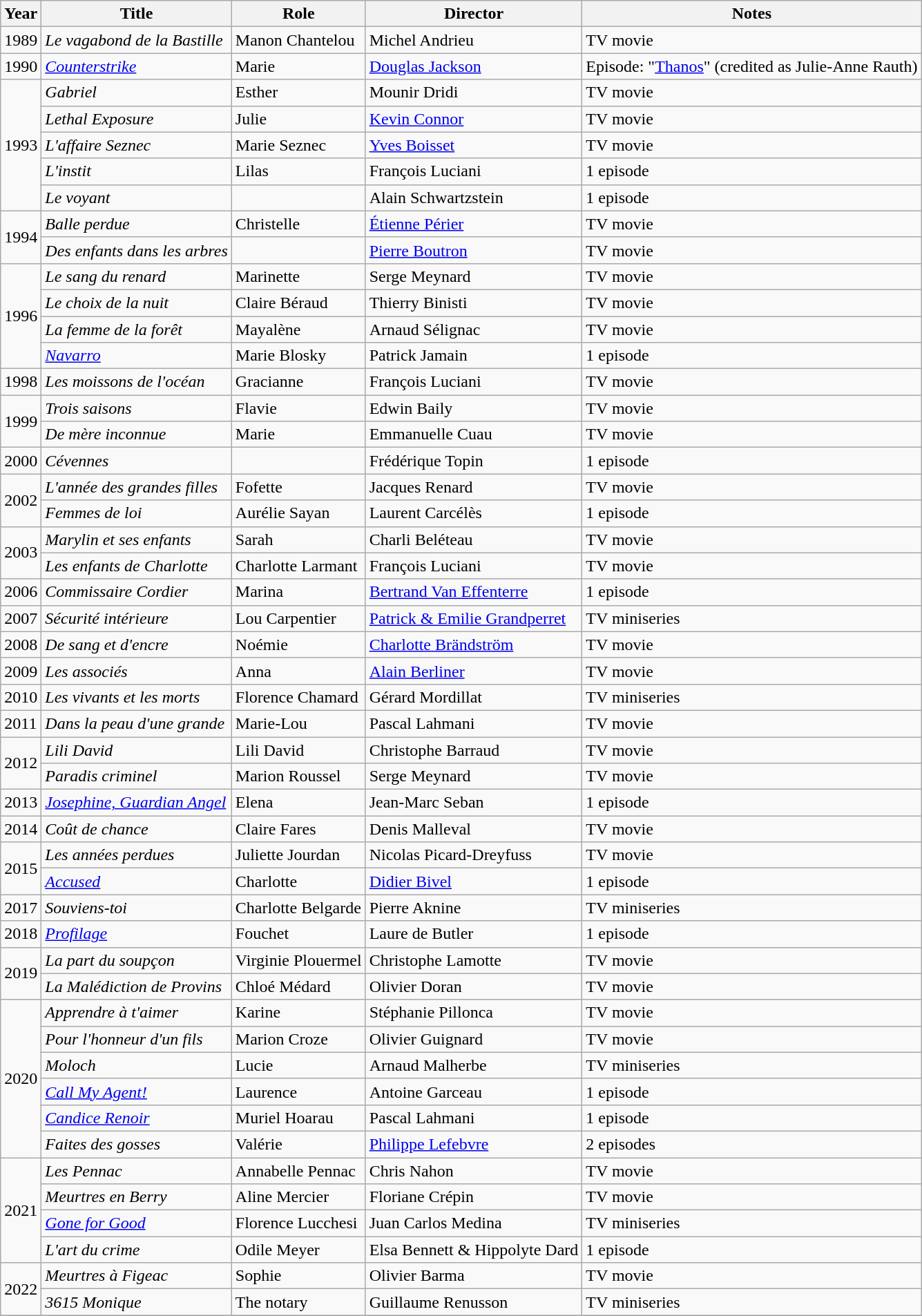<table class="wikitable sortable">
<tr>
<th>Year</th>
<th>Title</th>
<th>Role</th>
<th>Director</th>
<th>Notes</th>
</tr>
<tr>
<td>1989</td>
<td><em>Le vagabond de la Bastille</em></td>
<td>Manon Chantelou</td>
<td>Michel Andrieu</td>
<td>TV movie</td>
</tr>
<tr>
<td>1990</td>
<td><em><a href='#'>Counterstrike</a></em></td>
<td>Marie</td>
<td><a href='#'>Douglas Jackson</a></td>
<td>Episode: "<a href='#'>Thanos</a>" (credited as Julie-Anne Rauth)</td>
</tr>
<tr>
<td rowspan=5>1993</td>
<td><em>Gabriel</em></td>
<td>Esther</td>
<td>Mounir Dridi</td>
<td>TV movie</td>
</tr>
<tr>
<td><em>Lethal Exposure</em></td>
<td>Julie</td>
<td><a href='#'>Kevin Connor</a></td>
<td>TV movie</td>
</tr>
<tr>
<td><em>L'affaire Seznec</em></td>
<td>Marie Seznec</td>
<td><a href='#'>Yves Boisset</a></td>
<td>TV movie</td>
</tr>
<tr>
<td><em>L'instit</em></td>
<td>Lilas</td>
<td>François Luciani</td>
<td>1 episode</td>
</tr>
<tr>
<td><em>Le voyant</em></td>
<td></td>
<td>Alain Schwartzstein</td>
<td>1 episode</td>
</tr>
<tr>
<td rowspan=2>1994</td>
<td><em>Balle perdue</em></td>
<td>Christelle</td>
<td><a href='#'>Étienne Périer</a></td>
<td>TV movie</td>
</tr>
<tr>
<td><em>Des enfants dans les arbres</em></td>
<td></td>
<td><a href='#'>Pierre Boutron</a></td>
<td>TV movie</td>
</tr>
<tr>
<td rowspan=4>1996</td>
<td><em>Le sang du renard</em></td>
<td>Marinette</td>
<td>Serge Meynard</td>
<td>TV movie</td>
</tr>
<tr>
<td><em>Le choix de la nuit</em></td>
<td>Claire Béraud</td>
<td>Thierry Binisti</td>
<td>TV movie</td>
</tr>
<tr>
<td><em>La femme de la forêt</em></td>
<td>Mayalène</td>
<td>Arnaud Sélignac</td>
<td>TV movie</td>
</tr>
<tr>
<td><em><a href='#'>Navarro</a></em></td>
<td>Marie Blosky</td>
<td>Patrick Jamain</td>
<td>1 episode</td>
</tr>
<tr>
<td>1998</td>
<td><em>Les moissons de l'océan</em></td>
<td>Gracianne</td>
<td>François Luciani</td>
<td>TV movie</td>
</tr>
<tr>
<td rowspan=2>1999</td>
<td><em>Trois saisons</em></td>
<td>Flavie</td>
<td>Edwin Baily</td>
<td>TV movie</td>
</tr>
<tr>
<td><em>De mère inconnue</em></td>
<td>Marie</td>
<td>Emmanuelle Cuau</td>
<td>TV movie</td>
</tr>
<tr>
<td>2000</td>
<td><em>Cévennes</em></td>
<td></td>
<td>Frédérique Topin</td>
<td>1 episode</td>
</tr>
<tr>
<td rowspan=2>2002</td>
<td><em>L'année des grandes filles</em></td>
<td>Fofette</td>
<td>Jacques Renard</td>
<td>TV movie</td>
</tr>
<tr>
<td><em>Femmes de loi</em></td>
<td>Aurélie Sayan</td>
<td>Laurent Carcélès</td>
<td>1 episode</td>
</tr>
<tr>
<td rowspan=2>2003</td>
<td><em>Marylin et ses enfants</em></td>
<td>Sarah</td>
<td>Charli Beléteau</td>
<td>TV movie</td>
</tr>
<tr>
<td><em>Les enfants de Charlotte</em></td>
<td>Charlotte Larmant</td>
<td>François Luciani</td>
<td>TV movie</td>
</tr>
<tr>
<td>2006</td>
<td><em>Commissaire Cordier</em></td>
<td>Marina</td>
<td><a href='#'>Bertrand Van Effenterre</a></td>
<td>1 episode</td>
</tr>
<tr>
<td>2007</td>
<td><em>Sécurité intérieure</em></td>
<td>Lou Carpentier</td>
<td><a href='#'>Patrick & Emilie Grandperret</a></td>
<td>TV miniseries</td>
</tr>
<tr>
<td>2008</td>
<td><em>De sang et d'encre</em></td>
<td>Noémie</td>
<td><a href='#'>Charlotte Brändström</a></td>
<td>TV movie</td>
</tr>
<tr>
<td>2009</td>
<td><em>Les associés</em></td>
<td>Anna</td>
<td><a href='#'>Alain Berliner</a></td>
<td>TV movie</td>
</tr>
<tr>
<td>2010</td>
<td><em>Les vivants et les morts</em></td>
<td>Florence Chamard</td>
<td>Gérard Mordillat</td>
<td>TV miniseries</td>
</tr>
<tr>
<td>2011</td>
<td><em>Dans la peau d'une grande</em></td>
<td>Marie-Lou</td>
<td>Pascal Lahmani</td>
<td>TV movie</td>
</tr>
<tr>
<td rowspan=2>2012</td>
<td><em>Lili David</em></td>
<td>Lili David</td>
<td>Christophe Barraud</td>
<td>TV movie</td>
</tr>
<tr>
<td><em>Paradis criminel</em></td>
<td>Marion Roussel</td>
<td>Serge Meynard</td>
<td>TV movie</td>
</tr>
<tr>
<td>2013</td>
<td><em><a href='#'>Josephine, Guardian Angel</a></em></td>
<td>Elena</td>
<td>Jean-Marc Seban</td>
<td>1 episode</td>
</tr>
<tr>
<td>2014</td>
<td><em>Coût de chance</em></td>
<td>Claire Fares</td>
<td>Denis Malleval</td>
<td>TV movie</td>
</tr>
<tr>
<td rowspan=2>2015</td>
<td><em>Les années perdues</em></td>
<td>Juliette Jourdan</td>
<td>Nicolas Picard-Dreyfuss</td>
<td>TV movie</td>
</tr>
<tr>
<td><em><a href='#'>Accused</a></em></td>
<td>Charlotte</td>
<td><a href='#'>Didier Bivel</a></td>
<td>1 episode</td>
</tr>
<tr>
<td>2017</td>
<td><em>Souviens-toi</em></td>
<td>Charlotte Belgarde</td>
<td>Pierre Aknine</td>
<td>TV miniseries</td>
</tr>
<tr>
<td>2018</td>
<td><em><a href='#'>Profilage</a></em></td>
<td>Fouchet</td>
<td>Laure de Butler</td>
<td>1 episode</td>
</tr>
<tr>
<td rowspan=2>2019</td>
<td><em>La part du soupçon</em></td>
<td>Virginie Plouermel</td>
<td>Christophe Lamotte</td>
<td>TV movie</td>
</tr>
<tr>
<td><em>La Malédiction de Provins</em></td>
<td>Chloé Médard</td>
<td>Olivier Doran</td>
<td>TV movie</td>
</tr>
<tr>
<td rowspan=6>2020</td>
<td><em>Apprendre à t'aimer</em></td>
<td>Karine</td>
<td>Stéphanie Pillonca</td>
<td>TV movie</td>
</tr>
<tr>
<td><em>Pour l'honneur d'un fils</em></td>
<td>Marion Croze</td>
<td>Olivier Guignard</td>
<td>TV movie</td>
</tr>
<tr>
<td><em>Moloch</em></td>
<td>Lucie</td>
<td>Arnaud Malherbe</td>
<td>TV miniseries</td>
</tr>
<tr>
<td><em><a href='#'>Call My Agent!</a></em></td>
<td>Laurence</td>
<td>Antoine Garceau</td>
<td>1 episode</td>
</tr>
<tr>
<td><em><a href='#'>Candice Renoir</a></em></td>
<td>Muriel Hoarau</td>
<td>Pascal Lahmani</td>
<td>1 episode</td>
</tr>
<tr>
<td><em>Faites des gosses</em></td>
<td>Valérie</td>
<td><a href='#'>Philippe Lefebvre</a></td>
<td>2 episodes</td>
</tr>
<tr>
<td rowspan=4>2021</td>
<td><em>Les Pennac</em></td>
<td>Annabelle Pennac</td>
<td>Chris Nahon</td>
<td>TV movie</td>
</tr>
<tr>
<td><em>Meurtres en Berry</em></td>
<td>Aline Mercier</td>
<td>Floriane Crépin</td>
<td>TV movie</td>
</tr>
<tr>
<td><em><a href='#'>Gone for Good</a></em></td>
<td>Florence Lucchesi</td>
<td>Juan Carlos Medina</td>
<td>TV miniseries</td>
</tr>
<tr>
<td><em>L'art du crime</em></td>
<td>Odile Meyer</td>
<td>Elsa Bennett & Hippolyte Dard</td>
<td>1 episode</td>
</tr>
<tr>
<td rowspan=2>2022</td>
<td><em>Meurtres à Figeac</em></td>
<td>Sophie</td>
<td>Olivier Barma</td>
<td>TV movie</td>
</tr>
<tr>
<td><em>3615 Monique</em></td>
<td>The notary</td>
<td>Guillaume Renusson</td>
<td>TV miniseries</td>
</tr>
<tr>
</tr>
</table>
